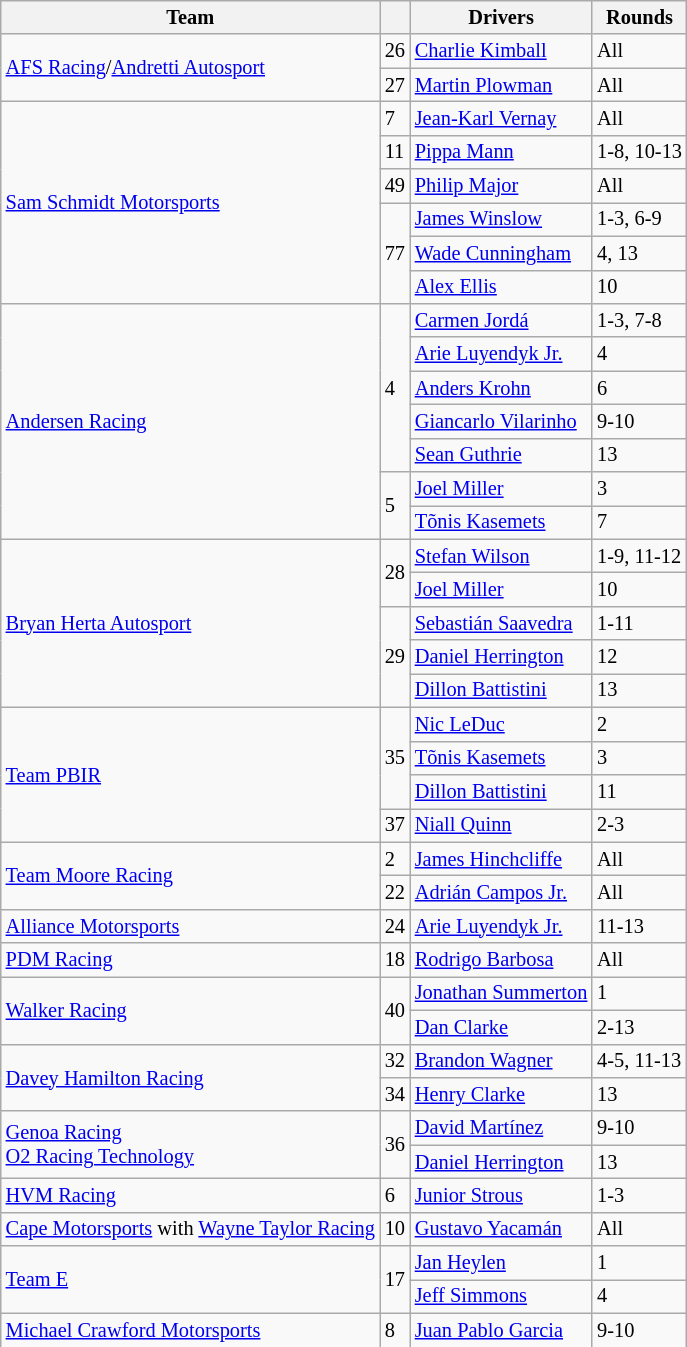<table class="wikitable" style="font-size:85%">
<tr>
<th>Team</th>
<th></th>
<th>Drivers</th>
<th>Rounds</th>
</tr>
<tr>
<td rowspan=2> <a href='#'>AFS Racing</a>/<a href='#'>Andretti Autosport</a></td>
<td>26</td>
<td nowrap> <a href='#'>Charlie Kimball</a></td>
<td>All</td>
</tr>
<tr>
<td>27</td>
<td nowrap> <a href='#'>Martin Plowman</a></td>
<td>All</td>
</tr>
<tr>
<td rowspan=6> <a href='#'>Sam Schmidt Motorsports</a></td>
<td>7</td>
<td nowrap> <a href='#'>Jean-Karl Vernay</a></td>
<td>All</td>
</tr>
<tr>
<td>11</td>
<td nowrap> <a href='#'>Pippa Mann</a></td>
<td>1-8, 10-13</td>
</tr>
<tr>
<td>49</td>
<td nowrap> <a href='#'>Philip Major</a></td>
<td>All</td>
</tr>
<tr>
<td rowspan=3>77</td>
<td nowrap> <a href='#'>James Winslow</a></td>
<td>1-3, 6-9</td>
</tr>
<tr>
<td nowrap> <a href='#'>Wade Cunningham</a></td>
<td>4, 13</td>
</tr>
<tr>
<td nowrap> <a href='#'>Alex Ellis</a></td>
<td>10</td>
</tr>
<tr>
<td rowspan=7> <a href='#'>Andersen Racing</a></td>
<td rowspan=5>4</td>
<td nowrap> <a href='#'>Carmen Jordá</a></td>
<td>1-3, 7-8</td>
</tr>
<tr>
<td> <a href='#'>Arie Luyendyk Jr.</a></td>
<td>4</td>
</tr>
<tr>
<td> <a href='#'>Anders Krohn</a></td>
<td>6</td>
</tr>
<tr>
<td> <a href='#'>Giancarlo Vilarinho</a></td>
<td>9-10</td>
</tr>
<tr>
<td> <a href='#'>Sean Guthrie</a></td>
<td>13</td>
</tr>
<tr>
<td rowspan=2>5</td>
<td nowrap> <a href='#'>Joel Miller</a></td>
<td>3</td>
</tr>
<tr>
<td> <a href='#'>Tõnis Kasemets</a></td>
<td>7</td>
</tr>
<tr>
<td rowspan=5> <a href='#'>Bryan Herta Autosport</a></td>
<td rowspan=2>28</td>
<td nowrap> <a href='#'>Stefan Wilson</a></td>
<td>1-9, 11-12</td>
</tr>
<tr>
<td> <a href='#'>Joel Miller</a></td>
<td>10</td>
</tr>
<tr>
<td rowspan=3>29</td>
<td nowrap> <a href='#'>Sebastián Saavedra</a></td>
<td>1-11</td>
</tr>
<tr>
<td nowrap> <a href='#'>Daniel Herrington</a></td>
<td>12</td>
</tr>
<tr>
<td nowrap> <a href='#'>Dillon Battistini</a></td>
<td>13</td>
</tr>
<tr>
<td rowspan=4> <a href='#'>Team PBIR</a></td>
<td rowspan=3>35</td>
<td nowrap> <a href='#'>Nic LeDuc</a></td>
<td>2</td>
</tr>
<tr>
<td nowrap> <a href='#'>Tõnis Kasemets</a></td>
<td>3</td>
</tr>
<tr>
<td nowrap> <a href='#'>Dillon Battistini</a></td>
<td>11</td>
</tr>
<tr>
<td>37</td>
<td nowrap> <a href='#'>Niall Quinn</a></td>
<td>2-3</td>
</tr>
<tr>
<td rowspan=2> <a href='#'>Team Moore Racing</a></td>
<td>2</td>
<td nowrap> <a href='#'>James Hinchcliffe</a></td>
<td>All</td>
</tr>
<tr>
<td>22</td>
<td nowrap> <a href='#'>Adrián Campos Jr.</a></td>
<td>All</td>
</tr>
<tr>
<td> <a href='#'>Alliance Motorsports</a></td>
<td>24</td>
<td nowrap> <a href='#'>Arie Luyendyk Jr.</a></td>
<td>11-13</td>
</tr>
<tr>
<td> <a href='#'>PDM Racing</a></td>
<td>18</td>
<td nowrap> <a href='#'>Rodrigo Barbosa</a></td>
<td>All</td>
</tr>
<tr>
<td rowspan=2> <a href='#'>Walker Racing</a></td>
<td rowspan=2>40</td>
<td nowrap> <a href='#'>Jonathan Summerton</a></td>
<td>1</td>
</tr>
<tr>
<td nowrap> <a href='#'>Dan Clarke</a></td>
<td>2-13</td>
</tr>
<tr>
<td rowspan=2> <a href='#'>Davey Hamilton Racing</a></td>
<td>32</td>
<td nowrap> <a href='#'>Brandon Wagner</a></td>
<td>4-5, 11-13</td>
</tr>
<tr>
<td>34</td>
<td nowrap> <a href='#'>Henry Clarke</a></td>
<td>13</td>
</tr>
<tr>
<td rowspan=2> <a href='#'>Genoa Racing</a><br> <a href='#'>O2 Racing Technology</a></td>
<td rowspan=2>36</td>
<td nowrap> <a href='#'>David Martínez</a></td>
<td>9-10</td>
</tr>
<tr>
<td nowrap> <a href='#'>Daniel Herrington</a></td>
<td>13</td>
</tr>
<tr>
<td> <a href='#'>HVM Racing</a></td>
<td>6</td>
<td nowrap> <a href='#'>Junior Strous</a></td>
<td>1-3</td>
</tr>
<tr>
<td> <a href='#'>Cape Motorsports</a> with <a href='#'>Wayne Taylor Racing</a></td>
<td>10</td>
<td nowrap> <a href='#'>Gustavo Yacamán</a></td>
<td>All</td>
</tr>
<tr>
<td rowspan=2> <a href='#'>Team E</a></td>
<td rowspan=2>17</td>
<td nowrap> <a href='#'>Jan Heylen</a></td>
<td>1</td>
</tr>
<tr>
<td nowrap> <a href='#'>Jeff Simmons</a></td>
<td>4</td>
</tr>
<tr>
<td> <a href='#'>Michael Crawford Motorsports</a></td>
<td>8</td>
<td nowrap> <a href='#'>Juan Pablo Garcia</a></td>
<td>9-10</td>
</tr>
</table>
